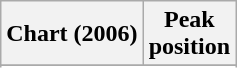<table class="wikitable">
<tr>
<th>Chart (2006)</th>
<th>Peak <br>position</th>
</tr>
<tr>
</tr>
<tr>
</tr>
</table>
